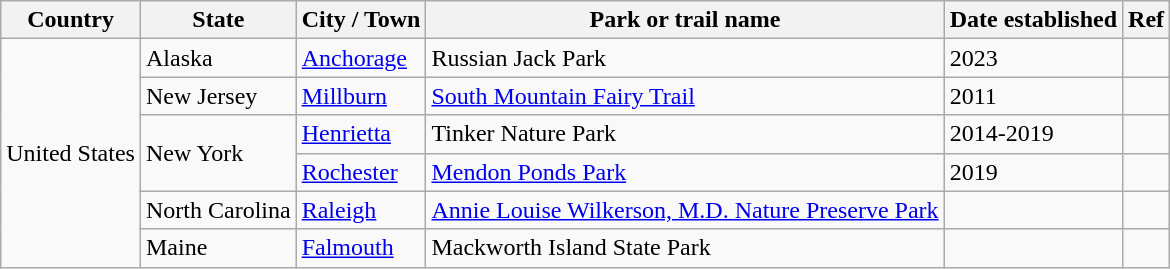<table class="wikitable">
<tr>
<th>Country</th>
<th>State</th>
<th>City / Town</th>
<th>Park or trail name</th>
<th>Date established</th>
<th>Ref</th>
</tr>
<tr>
<td rowspan="6">United States</td>
<td>Alaska</td>
<td><a href='#'>Anchorage</a></td>
<td>Russian Jack Park</td>
<td>2023</td>
<td></td>
</tr>
<tr>
<td>New Jersey</td>
<td><a href='#'>Millburn</a></td>
<td><a href='#'>South Mountain Fairy Trail</a></td>
<td>2011</td>
<td></td>
</tr>
<tr>
<td rowspan="2">New York</td>
<td><a href='#'>Henrietta</a></td>
<td>Tinker Nature Park</td>
<td>2014-2019</td>
<td></td>
</tr>
<tr>
<td><a href='#'>Rochester</a></td>
<td><a href='#'>Mendon Ponds Park</a></td>
<td>2019</td>
<td></td>
</tr>
<tr>
<td>North Carolina</td>
<td><a href='#'>Raleigh</a></td>
<td><a href='#'>Annie Louise Wilkerson, M.D. Nature Preserve Park</a></td>
<td></td>
<td></td>
</tr>
<tr>
<td>Maine</td>
<td><a href='#'>Falmouth</a></td>
<td>Mackworth Island State Park</td>
<td></td>
<td></td>
</tr>
</table>
